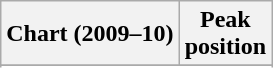<table class="wikitable sortable plainrowheaders" style="text-align:center">
<tr>
<th scope="col">Chart (2009–10)</th>
<th scope="col">Peak<br>position</th>
</tr>
<tr>
</tr>
<tr>
</tr>
<tr>
</tr>
<tr>
</tr>
</table>
